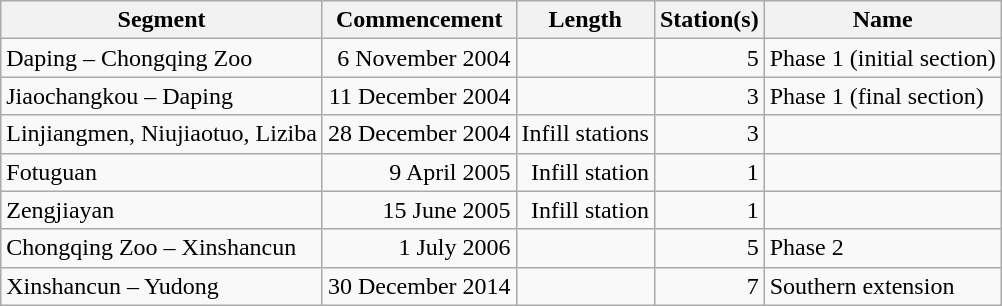<table class="wikitable" style="border-collapse: collapse; text-align: right;">
<tr>
<th>Segment</th>
<th>Commencement</th>
<th>Length</th>
<th>Station(s)</th>
<th>Name</th>
</tr>
<tr>
<td style="text-align: left;">Daping – Chongqing Zoo</td>
<td>6 November 2004</td>
<td></td>
<td>5</td>
<td style="text-align: left;">Phase 1 (initial section)</td>
</tr>
<tr>
<td style="text-align: left;">Jiaochangkou – Daping</td>
<td>11 December 2004</td>
<td></td>
<td>3</td>
<td style="text-align: left;">Phase 1 (final section)</td>
</tr>
<tr>
<td style="text-align: left;">Linjiangmen, Niujiaotuo, Liziba</td>
<td>28 December 2004</td>
<td>Infill stations</td>
<td>3</td>
<td style="text-align: left;"></td>
</tr>
<tr>
<td style="text-align: left;">Fotuguan</td>
<td>9 April 2005</td>
<td>Infill station</td>
<td>1</td>
<td style="text-align: left;"></td>
</tr>
<tr>
<td style="text-align: left;">Zengjiayan</td>
<td>15 June 2005</td>
<td>Infill station</td>
<td>1</td>
<td style="text-align: left;"></td>
</tr>
<tr>
<td style="text-align: left;">Chongqing Zoo – Xinshancun</td>
<td>1 July 2006</td>
<td></td>
<td>5</td>
<td style="text-align: left;">Phase 2</td>
</tr>
<tr>
<td style="text-align: left;">Xinshancun – Yudong</td>
<td>30 December 2014</td>
<td></td>
<td>7</td>
<td style="text-align: left;">Southern extension</td>
</tr>
</table>
